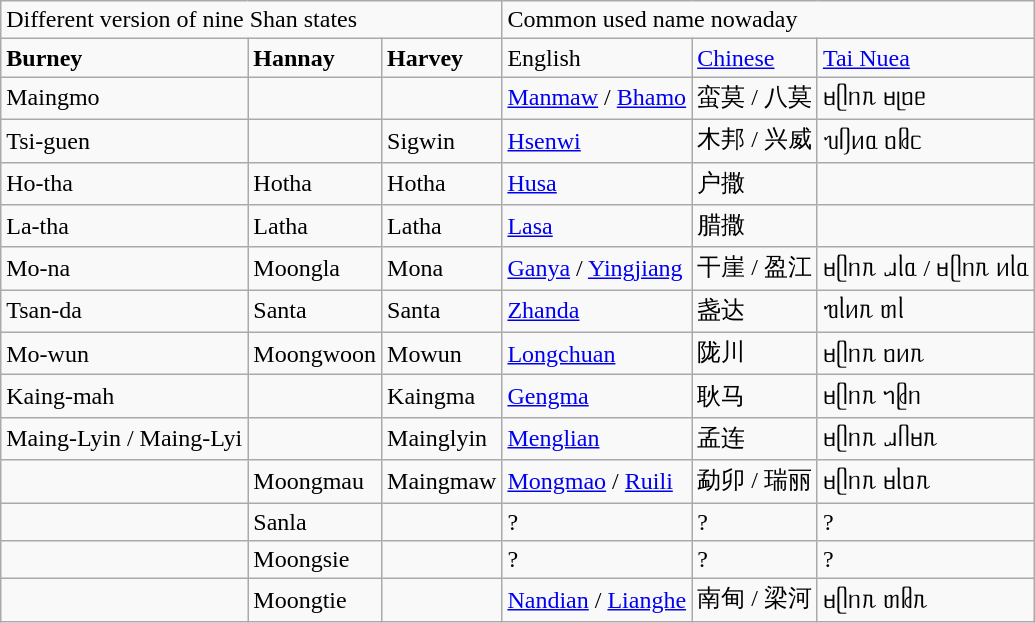<table class="wikitable">
<tr>
<td colspan="3">Different version of nine Shan states</td>
<td colspan="3">Common used name nowaday</td>
</tr>
<tr>
<td><strong>Burney</strong></td>
<td><strong>Hannay</strong></td>
<td><strong>Harvey</strong></td>
<td>English</td>
<td><a href='#'>Chinese</a></td>
<td><a href='#'>Tai Nuea</a></td>
</tr>
<tr>
<td>Maingmo</td>
<td></td>
<td></td>
<td><a href='#'>Manmaw</a> / <a href='#'>Bhamo</a></td>
<td>蛮莫 / 八莫</td>
<td>ᥛᥫᥒᥰ ᥛᥨᥝᥱ</td>
</tr>
<tr>
<td>Tsi-guen</td>
<td></td>
<td>Sigwin</td>
<td><a href='#'>Hsenwi</a></td>
<td>木邦 / 兴威</td>
<td>ᥔᥦᥢᥲ ᥝᥤᥴ</td>
</tr>
<tr>
<td>Ho-tha</td>
<td>Hotha</td>
<td>Hotha</td>
<td><a href='#'>Husa</a></td>
<td>户撒</td>
<td></td>
</tr>
<tr>
<td>La-tha</td>
<td>Latha</td>
<td>Latha</td>
<td><a href='#'>Lasa</a></td>
<td>腊撒</td>
<td></td>
</tr>
<tr>
<td>Mo-na</td>
<td>Moongla</td>
<td>Mona</td>
<td><a href='#'>Ganya</a> / <a href='#'>Yingjiang</a></td>
<td>干崖 / 盈江</td>
<td>ᥛᥫᥒᥰ ᥘᥣᥲ / ᥛᥫᥒᥰ ᥢᥣᥲ</td>
</tr>
<tr>
<td>Tsan-da</td>
<td>Santa</td>
<td>Santa</td>
<td><a href='#'>Zhanda</a></td>
<td>盏达</td>
<td>ᥓᥣᥢᥰ ᥖᥣ</td>
</tr>
<tr>
<td>Mo-wun</td>
<td>Moongwoon</td>
<td>Mowun</td>
<td><a href='#'>Longchuan</a></td>
<td>陇川</td>
<td>ᥛᥫᥒᥰ ᥝᥢᥰ</td>
</tr>
<tr>
<td>Kaing-mah</td>
<td></td>
<td>Kaingma</td>
<td><a href='#'>Gengma</a></td>
<td>耿马</td>
<td>ᥛᥫᥒᥰ ᥐᥪᥒ</td>
</tr>
<tr>
<td>Maing-Lyin / Maing-Lyi</td>
<td></td>
<td>Mainglyin</td>
<td><a href='#'>Menglian</a></td>
<td>孟连</td>
<td>ᥛᥫᥒᥰ ᥘᥥᥛᥰ</td>
</tr>
<tr>
<td></td>
<td>Moongmau</td>
<td>Maingmaw</td>
<td><a href='#'>Mongmao</a> / <a href='#'>Ruili</a></td>
<td>勐卯 / 瑞丽</td>
<td>ᥛᥫᥒᥰ ᥛᥣᥝᥰ</td>
</tr>
<tr>
<td></td>
<td>Sanla</td>
<td></td>
<td>?</td>
<td>?</td>
<td>?</td>
</tr>
<tr>
<td></td>
<td>Moongsie</td>
<td></td>
<td>?</td>
<td>?</td>
<td>?</td>
</tr>
<tr>
<td></td>
<td>Moongtie</td>
<td></td>
<td><a href='#'>Nandian</a> / <a href='#'>Lianghe</a></td>
<td>南甸 / 梁河</td>
<td>ᥛᥫᥒᥰ ᥖᥤᥰ</td>
</tr>
</table>
